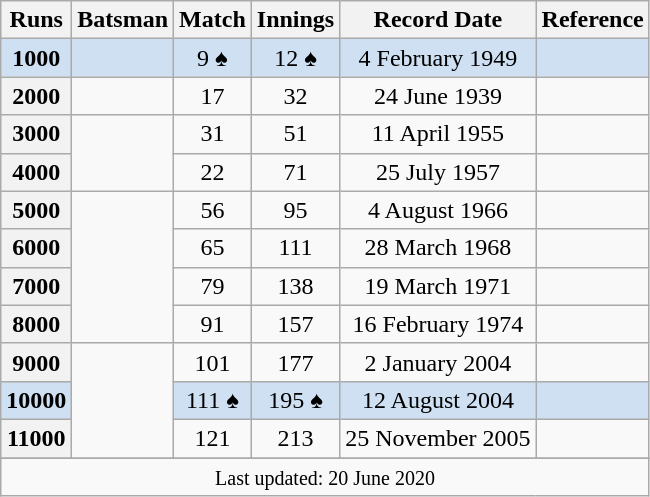<table class="wikitable plainrowheaders sortable" style="text-align:center;">
<tr>
<th scope="col" style="text-align:center;">Runs</th>
<th scope="col" style="text-align:center;">Batsman</th>
<th scope="col" style="text-align:center;">Match</th>
<th scope="col" style="text-align:center;">Innings</th>
<th scope="col" style="text-align:center;">Record Date</th>
<th scope="col">Reference</th>
</tr>
<tr bgcolor=#cee0f2>
<th scope=row style="background:#cee0f2; text-align:center;">1000</th>
<td></td>
<td>9 ♠</td>
<td>12 ♠</td>
<td>4 February 1949</td>
<td></td>
</tr>
<tr>
<th scope="row" style="text-align:center;">2000</th>
<td></td>
<td>17</td>
<td>32</td>
<td>24 June 1939</td>
<td></td>
</tr>
<tr>
<th scope="row" style="text-align:center;">3000</th>
<td rowspan=2></td>
<td>31</td>
<td>51</td>
<td>11 April 1955</td>
<td></td>
</tr>
<tr>
<th scope="row" style="text-align:center;">4000</th>
<td>22</td>
<td>71</td>
<td>25 July 1957</td>
<td></td>
</tr>
<tr>
<th scope="row" style="text-align:center;">5000</th>
<td rowspan=4></td>
<td>56</td>
<td>95</td>
<td>4 August 1966</td>
<td></td>
</tr>
<tr>
<th scope="row" style="text-align:center;">6000</th>
<td>65</td>
<td>111</td>
<td>28 March 1968</td>
<td></td>
</tr>
<tr>
<th scope="row" style="text-align:center;">7000</th>
<td>79</td>
<td>138</td>
<td>19 March 1971</td>
<td></td>
</tr>
<tr>
<th scope="row" style="text-align:center;">8000</th>
<td>91</td>
<td>157</td>
<td>16 February 1974</td>
<td></td>
</tr>
<tr>
<th scope="row" style="text-align:center;">9000</th>
<td rowspan=3></td>
<td>101</td>
<td>177</td>
<td>2 January 2004</td>
<td></td>
</tr>
<tr bgcolor=#cee0f2>
<th scope=row style="background:#cee0f2; text-align:center;">10000</th>
<td>111 ♠</td>
<td>195 ♠</td>
<td>12 August 2004</td>
<td></td>
</tr>
<tr>
<th scope="row" style="text-align:center;">11000</th>
<td>121</td>
<td>213</td>
<td>25 November 2005</td>
<td></td>
</tr>
<tr>
</tr>
<tr class=sortbottom>
<td colspan=6><small>Last updated: 20 June 2020</small></td>
</tr>
</table>
